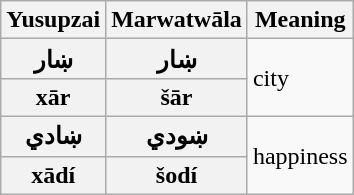<table class="wikitable" align="center">
<tr>
<th align="center">Yusupzai</th>
<th>Marwatwāla</th>
<th>Meaning</th>
</tr>
<tr>
<th>ښار</th>
<th>ښار</th>
<td rowspan="2">city</td>
</tr>
<tr>
<th>xār</th>
<th>šār</th>
</tr>
<tr>
<th align="center">ښادي</th>
<th>ښودي</th>
<td rowspan="2">happiness</td>
</tr>
<tr>
<th>xādí</th>
<th>šodí</th>
</tr>
</table>
